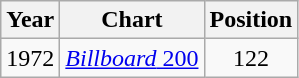<table class="wikitable">
<tr>
<th>Year</th>
<th>Chart</th>
<th>Position</th>
</tr>
<tr>
<td>1972</td>
<td><a href='#'><em>Billboard</em> 200</a></td>
<td align="center">122</td>
</tr>
</table>
